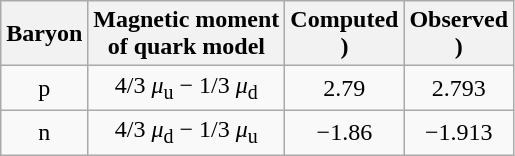<table class="wikitable" style="text-align:center;">
<tr>
<th>Baryon</th>
<th>Magnetic moment<br>of quark model</th>
<th>Computed<br>)</th>
<th>Observed<br>)</th>
</tr>
<tr>
<td>p</td>
<td>4/3 <em>μ</em><sub>u</sub> − 1/3 <em>μ</em><sub>d</sub></td>
<td>2.79</td>
<td>2.793</td>
</tr>
<tr>
<td>n</td>
<td>4/3 <em>μ</em><sub>d</sub> − 1/3 <em>μ</em><sub>u</sub></td>
<td>−1.86</td>
<td>−1.913</td>
</tr>
</table>
